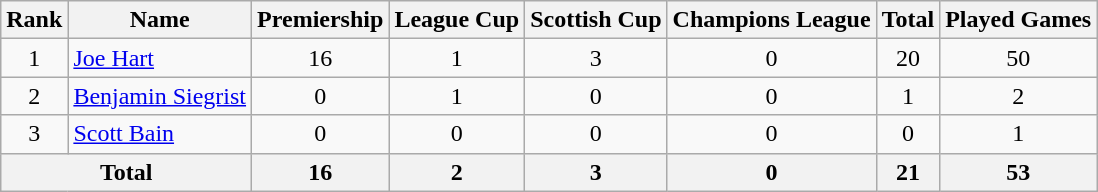<table class="wikitable sortable" style="text-align: center;">
<tr>
<th>Rank</th>
<th>Name</th>
<th>Premiership</th>
<th>League Cup</th>
<th>Scottish Cup</th>
<th>Champions League</th>
<th>Total</th>
<th>Played Games</th>
</tr>
<tr>
<td align=center rowspan=1>1</td>
<td align=left> <a href='#'>Joe Hart</a></td>
<td>16</td>
<td>1</td>
<td>3</td>
<td>0</td>
<td>20</td>
<td>50</td>
</tr>
<tr>
<td align=center rowspan=1>2</td>
<td align=left> <a href='#'>Benjamin Siegrist</a></td>
<td>0</td>
<td>1</td>
<td>0</td>
<td>0</td>
<td>1</td>
<td>2</td>
</tr>
<tr>
<td align=center rowspan=1>3</td>
<td align=left> <a href='#'>Scott Bain</a></td>
<td>0</td>
<td>0</td>
<td>0</td>
<td>0</td>
<td>0</td>
<td>1</td>
</tr>
<tr>
<th colspan=2>Total</th>
<th>16</th>
<th>2</th>
<th>3</th>
<th>0</th>
<th>21</th>
<th>53</th>
</tr>
</table>
